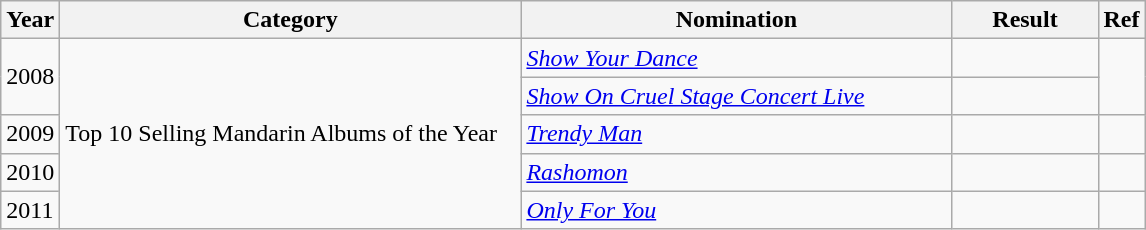<table class="wikitable">
<tr>
<th>Year</th>
<th width="300">Category</th>
<th width="280">Nomination</th>
<th width="90">Result</th>
<th>Ref</th>
</tr>
<tr>
<td rowspan="2">2008</td>
<td rowspan="5">Top 10 Selling Mandarin Albums of the Year</td>
<td><em><a href='#'>Show Your Dance</a></em></td>
<td></td>
<td rowspan="2" align="center"></td>
</tr>
<tr>
<td><em><a href='#'>Show On Cruel Stage Concert Live</a></em></td>
<td></td>
</tr>
<tr>
<td>2009</td>
<td><em><a href='#'>Trendy Man</a></em></td>
<td></td>
<td align="center"></td>
</tr>
<tr>
<td>2010</td>
<td><em><a href='#'>Rashomon</a></em></td>
<td></td>
<td align="center"></td>
</tr>
<tr>
<td>2011</td>
<td><em><a href='#'>Only For You</a></em></td>
<td></td>
<td align="center"></td>
</tr>
</table>
